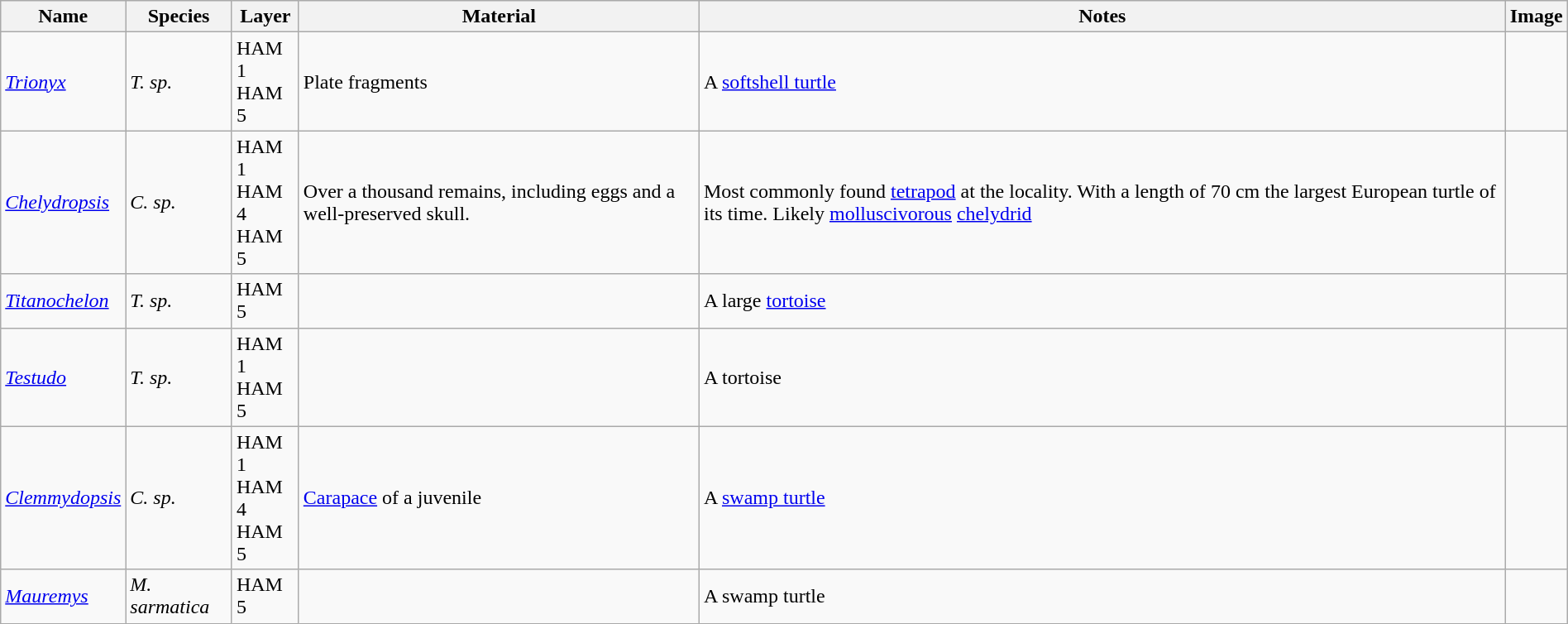<table class="wikitable" width="100%" align="center">
<tr>
<th>Name</th>
<th>Species</th>
<th>Layer</th>
<th>Material</th>
<th>Notes</th>
<th>Image</th>
</tr>
<tr>
<td><em><a href='#'>Trionyx</a></em></td>
<td><em>T. sp.</em></td>
<td>HAM 1<br>HAM 5</td>
<td>Plate fragments</td>
<td>A <a href='#'>softshell turtle</a></td>
<td></td>
</tr>
<tr>
<td><em><a href='#'>Chelydropsis</a></em></td>
<td><em>C. sp.</em></td>
<td>HAM 1<br>HAM 4<br>HAM 5</td>
<td>Over a thousand remains, including eggs and a well-preserved skull.</td>
<td>Most commonly found <a href='#'>tetrapod</a> at the locality. With a length of 70 cm the largest European turtle of its time. Likely <a href='#'>molluscivorous</a> <a href='#'>chelydrid</a></td>
<td></td>
</tr>
<tr>
<td><em><a href='#'>Titanochelon</a></em></td>
<td><em>T. sp.</em></td>
<td>HAM 5</td>
<td></td>
<td>A large <a href='#'>tortoise</a></td>
<td></td>
</tr>
<tr>
<td><em><a href='#'>Testudo</a></em></td>
<td><em>T. sp.</em></td>
<td>HAM 1<br>HAM 5</td>
<td></td>
<td>A tortoise</td>
<td></td>
</tr>
<tr>
<td><em><a href='#'>Clemmydopsis</a></em></td>
<td><em>C. sp.</em></td>
<td>HAM 1<br>HAM 4<br>HAM 5</td>
<td><a href='#'>Carapace</a> of a juvenile</td>
<td>A <a href='#'>swamp turtle</a></td>
<td></td>
</tr>
<tr>
<td><em><a href='#'>Mauremys</a></em></td>
<td><em>M. sarmatica</em></td>
<td>HAM 5</td>
<td></td>
<td>A swamp turtle</td>
<td></td>
</tr>
</table>
